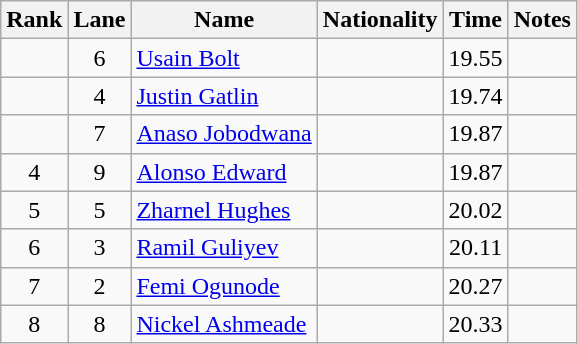<table class="wikitable sortable" style="text-align:center">
<tr>
<th>Rank</th>
<th>Lane</th>
<th>Name</th>
<th>Nationality</th>
<th>Time</th>
<th>Notes</th>
</tr>
<tr>
<td></td>
<td>6</td>
<td align=left><a href='#'>Usain Bolt</a></td>
<td align=left></td>
<td>19.55</td>
<td></td>
</tr>
<tr>
<td></td>
<td>4</td>
<td align=left><a href='#'>Justin Gatlin</a></td>
<td align=left></td>
<td>19.74</td>
<td></td>
</tr>
<tr>
<td></td>
<td>7</td>
<td align=left><a href='#'>Anaso Jobodwana</a></td>
<td align=left></td>
<td>19.87</td>
<td></td>
</tr>
<tr>
<td>4</td>
<td>9</td>
<td align=left><a href='#'>Alonso Edward</a></td>
<td align=left></td>
<td>19.87</td>
<td></td>
</tr>
<tr>
<td>5</td>
<td>5</td>
<td align=left><a href='#'>Zharnel Hughes</a></td>
<td align=left></td>
<td>20.02</td>
<td></td>
</tr>
<tr>
<td>6</td>
<td>3</td>
<td align=left><a href='#'>Ramil Guliyev</a></td>
<td align=left></td>
<td>20.11</td>
<td></td>
</tr>
<tr>
<td>7</td>
<td>2</td>
<td align=left><a href='#'>Femi Ogunode</a></td>
<td align=left></td>
<td>20.27</td>
<td></td>
</tr>
<tr>
<td>8</td>
<td>8</td>
<td align=left><a href='#'>Nickel Ashmeade</a></td>
<td align=left></td>
<td>20.33</td>
<td></td>
</tr>
</table>
